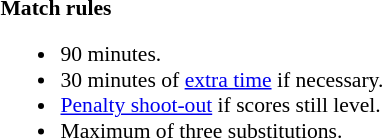<table style="width:100%; font-size:90%;">
<tr>
<td><br><strong>Match rules</strong><ul><li>90 minutes.</li><li>30 minutes of <a href='#'>extra time</a> if necessary.</li><li><a href='#'>Penalty shoot-out</a> if scores still level.</li><li>Maximum of three substitutions.</li></ul></td>
</tr>
</table>
